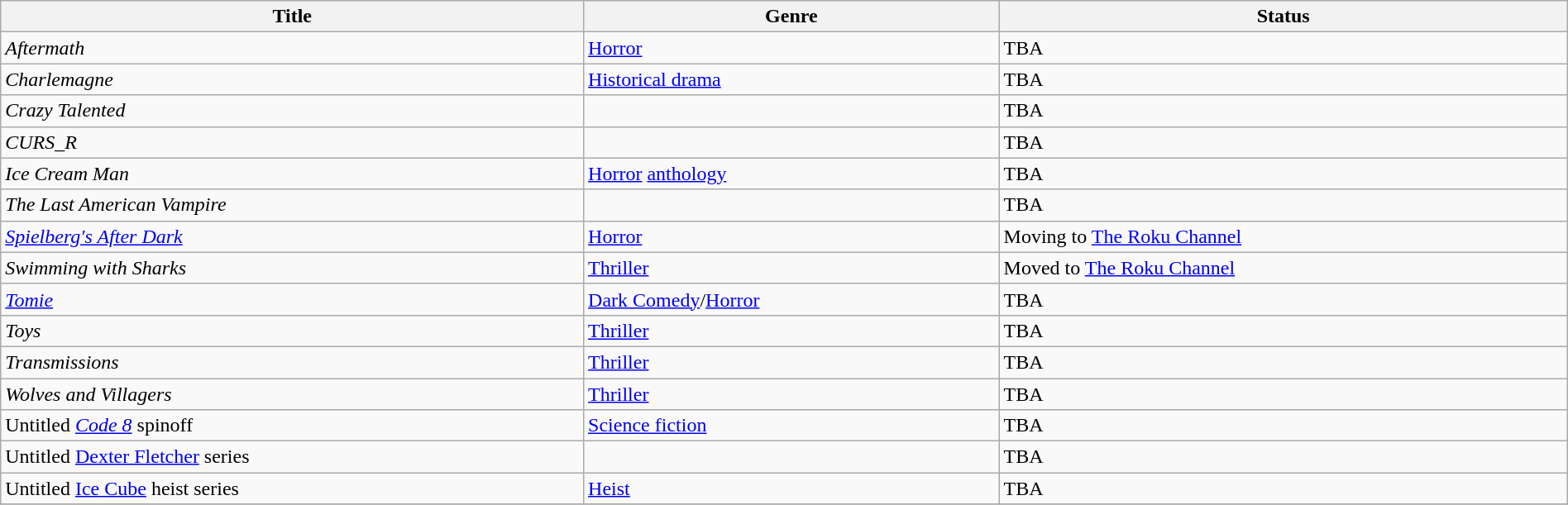<table class="wikitable sortable" style="width:100%;">
<tr>
<th>Title</th>
<th>Genre</th>
<th>Status</th>
</tr>
<tr>
<td><em>Aftermath</em></td>
<td><a href='#'>Horror</a></td>
<td>TBA</td>
</tr>
<tr>
<td><em>Charlemagne</em></td>
<td><a href='#'>Historical drama</a></td>
<td>TBA</td>
</tr>
<tr>
<td><em>Crazy Talented</em></td>
<td></td>
<td>TBA</td>
</tr>
<tr>
<td><em>CURS_R</em></td>
<td></td>
<td>TBA</td>
</tr>
<tr>
<td><em>Ice Cream Man</em></td>
<td><a href='#'>Horror</a> <a href='#'>anthology</a></td>
<td>TBA</td>
</tr>
<tr>
<td><em>The Last American Vampire</em></td>
<td></td>
<td>TBA</td>
</tr>
<tr>
<td><em><a href='#'>Spielberg's After Dark</a></em></td>
<td><a href='#'>Horror</a></td>
<td>Moving to <a href='#'>The Roku Channel</a></td>
</tr>
<tr>
<td><em>Swimming with Sharks</em></td>
<td><a href='#'>Thriller</a></td>
<td>Moved to <a href='#'>The Roku Channel</a></td>
</tr>
<tr>
<td><em><a href='#'>Tomie</a></em></td>
<td><a href='#'>Dark Comedy</a>/<a href='#'>Horror</a></td>
<td>TBA</td>
</tr>
<tr>
<td><em>Toys</em></td>
<td><a href='#'>Thriller</a></td>
<td>TBA</td>
</tr>
<tr>
<td><em>Transmissions</em></td>
<td><a href='#'>Thriller</a></td>
<td>TBA</td>
</tr>
<tr>
<td><em>Wolves and Villagers</em></td>
<td><a href='#'>Thriller</a></td>
<td>TBA</td>
</tr>
<tr>
<td>Untitled <em><a href='#'>Code 8</a></em> spinoff</td>
<td><a href='#'>Science fiction</a></td>
<td>TBA</td>
</tr>
<tr>
<td>Untitled <a href='#'>Dexter Fletcher</a> series</td>
<td></td>
<td>TBA</td>
</tr>
<tr>
<td>Untitled <a href='#'>Ice Cube</a> heist series</td>
<td><a href='#'>Heist</a></td>
<td>TBA</td>
</tr>
<tr>
</tr>
</table>
